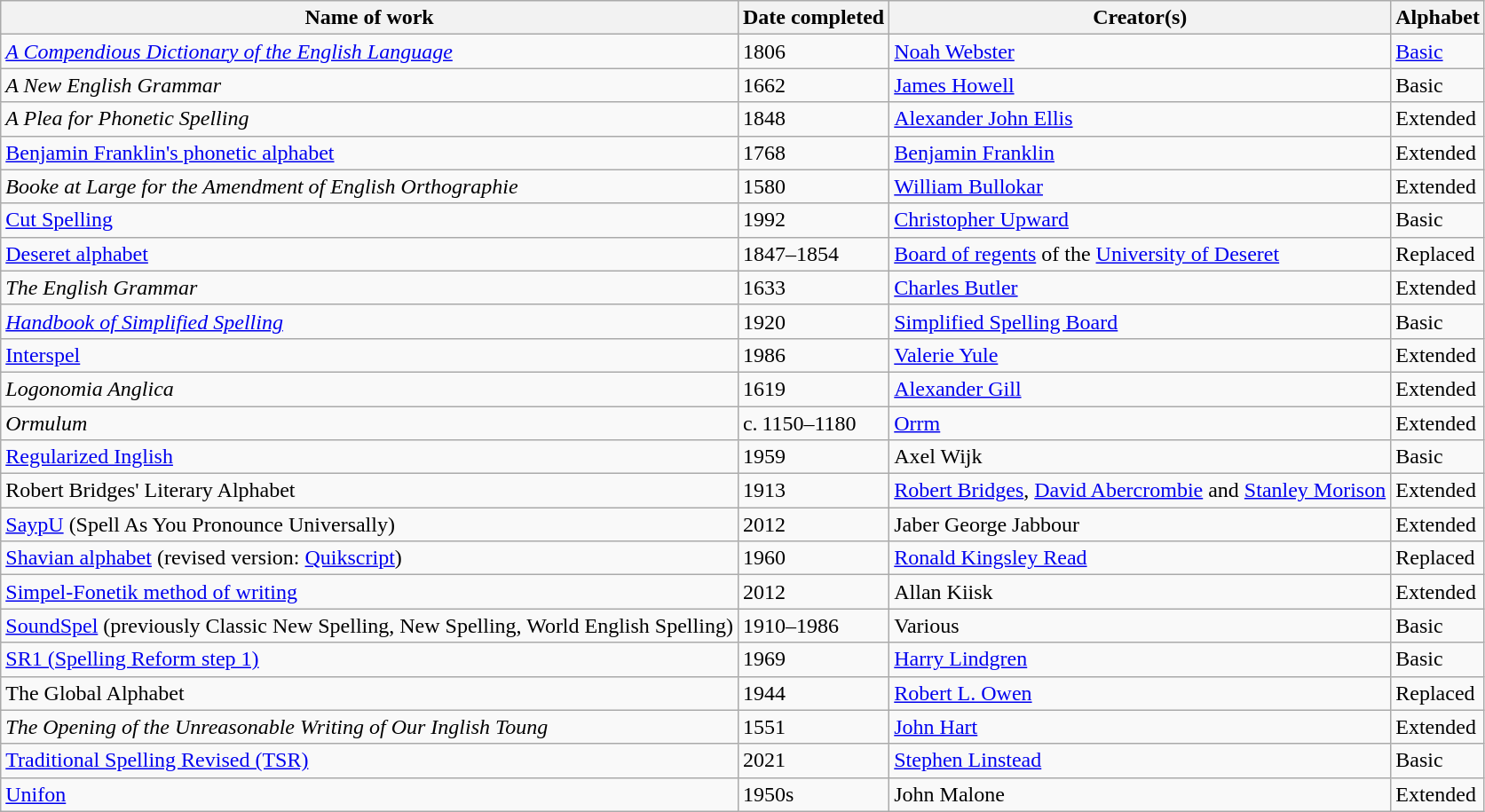<table class="wikitable sortable">
<tr>
<th>Name of work</th>
<th>Date completed</th>
<th>Creator(s)</th>
<th>Alphabet</th>
</tr>
<tr>
<td><em><a href='#'>A Compendious Dictionary of the English Language</a></em></td>
<td>1806</td>
<td><a href='#'>Noah Webster</a></td>
<td><a href='#'>Basic</a></td>
</tr>
<tr>
<td><em>A New English Grammar</em></td>
<td>1662</td>
<td><a href='#'>James Howell</a></td>
<td>Basic</td>
</tr>
<tr>
<td><em>A Plea for Phonetic Spelling</em></td>
<td>1848</td>
<td><a href='#'>Alexander John Ellis</a></td>
<td>Extended</td>
</tr>
<tr>
<td><a href='#'>Benjamin Franklin's phonetic alphabet</a></td>
<td>1768</td>
<td><a href='#'>Benjamin Franklin</a></td>
<td>Extended</td>
</tr>
<tr>
<td><em>Booke at Large for the Amendment of English Orthographie</em></td>
<td>1580</td>
<td><a href='#'>William Bullokar</a></td>
<td>Extended</td>
</tr>
<tr>
<td><a href='#'>Cut Spelling</a></td>
<td>1992</td>
<td><a href='#'>Christopher Upward</a></td>
<td>Basic</td>
</tr>
<tr>
<td><a href='#'>Deseret alphabet</a></td>
<td>1847–1854</td>
<td><a href='#'>Board of regents</a> of the <a href='#'>University of Deseret</a></td>
<td>Replaced</td>
</tr>
<tr>
<td><em>The English Grammar</em></td>
<td>1633</td>
<td><a href='#'>Charles Butler</a></td>
<td>Extended</td>
</tr>
<tr>
<td><em><a href='#'>Handbook of Simplified Spelling</a></em></td>
<td>1920</td>
<td><a href='#'>Simplified Spelling Board</a></td>
<td>Basic</td>
</tr>
<tr>
<td><a href='#'>Interspel</a></td>
<td>1986</td>
<td><a href='#'>Valerie Yule</a></td>
<td>Extended</td>
</tr>
<tr>
<td><em>Logonomia Anglica</em></td>
<td>1619</td>
<td><a href='#'>Alexander Gill</a></td>
<td>Extended</td>
</tr>
<tr>
<td><em>Ormulum</em></td>
<td><abbr>c.</abbr> 1150–1180</td>
<td><a href='#'>Orrm</a></td>
<td>Extended</td>
</tr>
<tr>
<td><a href='#'>Regularized Inglish</a></td>
<td>1959</td>
<td>Axel Wijk</td>
<td>Basic</td>
</tr>
<tr>
<td>Robert Bridges' Literary Alphabet</td>
<td>1913</td>
<td><a href='#'>Robert Bridges</a>, <a href='#'>David Abercrombie</a> and <a href='#'>Stanley Morison</a></td>
<td>Extended</td>
</tr>
<tr>
<td><a href='#'>SaypU</a> (Spell As You Pronounce Universally)</td>
<td>2012</td>
<td>Jaber George Jabbour</td>
<td>Extended</td>
</tr>
<tr>
<td><a href='#'>Shavian alphabet</a> (revised version: <a href='#'>Quikscript</a>)</td>
<td>1960</td>
<td><a href='#'>Ronald Kingsley Read</a></td>
<td>Replaced</td>
</tr>
<tr>
<td><a href='#'>Simpel-Fonetik method of writing</a></td>
<td>2012</td>
<td>Allan Kiisk</td>
<td>Extended</td>
</tr>
<tr>
<td><a href='#'>SoundSpel</a> (previously Classic New Spelling, New Spelling, World English Spelling)</td>
<td>1910–1986</td>
<td>Various</td>
<td>Basic</td>
</tr>
<tr>
<td><a href='#'>SR1 (Spelling Reform step 1)</a></td>
<td>1969</td>
<td><a href='#'>Harry Lindgren</a></td>
<td>Basic</td>
</tr>
<tr>
<td>The Global Alphabet</td>
<td>1944</td>
<td><a href='#'>Robert L. Owen</a></td>
<td>Replaced</td>
</tr>
<tr>
<td><em>The Opening of the Unreasonable Writing of Our Inglish Toung</em></td>
<td>1551</td>
<td><a href='#'>John Hart</a></td>
<td>Extended</td>
</tr>
<tr>
<td><a href='#'>Traditional Spelling Revised (TSR)</a></td>
<td>2021</td>
<td><a href='#'>Stephen Linstead</a></td>
<td>Basic</td>
</tr>
<tr>
<td><a href='#'>Unifon</a></td>
<td>1950s</td>
<td>John Malone</td>
<td>Extended</td>
</tr>
</table>
